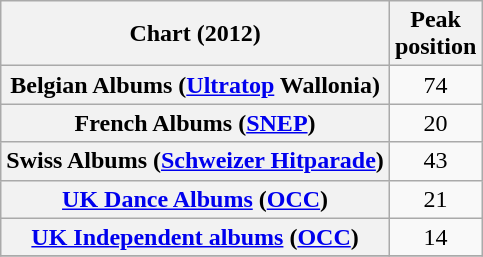<table class="wikitable sortable plainrowheaders" style="text-align:center">
<tr>
<th scope="col">Chart (2012)</th>
<th scope="col">Peak<br>position</th>
</tr>
<tr>
<th scope="row">Belgian Albums (<a href='#'>Ultratop</a> Wallonia)</th>
<td>74</td>
</tr>
<tr>
<th scope="row">French Albums (<a href='#'>SNEP</a>)</th>
<td>20</td>
</tr>
<tr>
<th scope="row">Swiss Albums (<a href='#'>Schweizer Hitparade</a>)</th>
<td>43</td>
</tr>
<tr>
<th scope="row"><a href='#'>UK Dance Albums</a> (<a href='#'>OCC</a>)</th>
<td>21</td>
</tr>
<tr>
<th scope="row"><a href='#'>UK Independent albums</a> (<a href='#'>OCC</a>)</th>
<td>14</td>
</tr>
<tr>
</tr>
</table>
